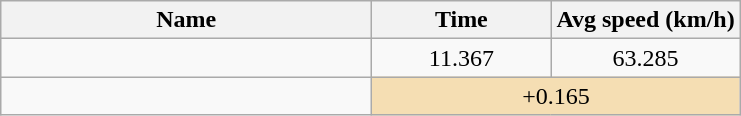<table class="wikitable" style="text-align:center;">
<tr>
<th style="width:15em">Name</th>
<th style="width:7em">Time</th>
<th>Avg speed (km/h)</th>
</tr>
<tr>
<td align=left></td>
<td>11.367</td>
<td>63.285</td>
</tr>
<tr>
<td align=left></td>
<td bgcolor=wheat colspan=2>+0.165</td>
</tr>
</table>
